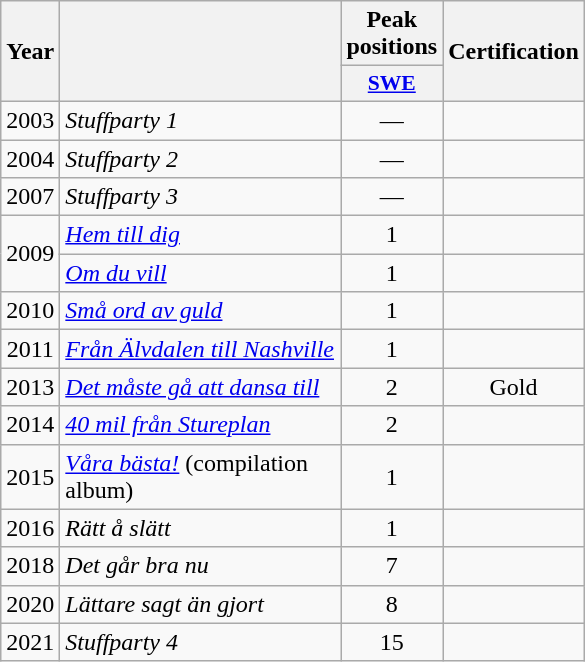<table class="wikitable" style="text-align:center">
<tr>
<th align="center" rowspan="2" width="10">Year</th>
<th align="center" rowspan="2" width="180"></th>
<th align="center" colspan="1" width="20">Peak positions</th>
<th align="center" rowspan="2" width="70">Certification</th>
</tr>
<tr>
<th scope="col" style="width:3em;font-size:90%;"><a href='#'>SWE</a><br></th>
</tr>
<tr>
<td>2003</td>
<td style="text-align:left;"><em>Stuffparty 1</em></td>
<td>—</td>
<td></td>
</tr>
<tr>
<td>2004</td>
<td style="text-align:left;"><em>Stuffparty 2</em></td>
<td>—</td>
<td></td>
</tr>
<tr>
<td>2007</td>
<td style="text-align:left;"><em>Stuffparty 3</em></td>
<td>—</td>
<td></td>
</tr>
<tr>
<td rowspan=2>2009</td>
<td style="text-align:left;"><em><a href='#'>Hem till dig</a></em></td>
<td>1</td>
<td></td>
</tr>
<tr>
<td style="text-align:left;"><em><a href='#'>Om du vill</a></em></td>
<td>1</td>
<td></td>
</tr>
<tr>
<td>2010</td>
<td style="text-align:left;"><em><a href='#'>Små ord av guld</a></em></td>
<td>1</td>
<td></td>
</tr>
<tr>
<td>2011</td>
<td style="text-align:left;"><em><a href='#'>Från Älvdalen till Nashville</a></em></td>
<td>1</td>
<td></td>
</tr>
<tr>
<td>2013</td>
<td style="text-align:left;"><em><a href='#'>Det måste gå att dansa till</a></em></td>
<td>2</td>
<td>Gold</td>
</tr>
<tr>
<td>2014</td>
<td style="text-align:left;"><em><a href='#'>40 mil från Stureplan</a></em></td>
<td>2</td>
<td></td>
</tr>
<tr>
<td>2015</td>
<td style="text-align:left;"><em><a href='#'>Våra bästa!</a></em> (compilation album)</td>
<td>1</td>
<td></td>
</tr>
<tr>
<td>2016</td>
<td style="text-align:left;"><em>Rätt å slätt</em></td>
<td>1</td>
<td></td>
</tr>
<tr>
<td>2018</td>
<td style="text-align:left;"><em>Det går bra nu</em></td>
<td>7<br></td>
<td></td>
</tr>
<tr>
<td>2020</td>
<td style="text-align:left;"><em>Lättare sagt än gjort</em></td>
<td>8<br></td>
<td></td>
</tr>
<tr>
<td>2021</td>
<td style="text-align:left;"><em>Stuffparty 4</em></td>
<td>15<br></td>
<td></td>
</tr>
</table>
